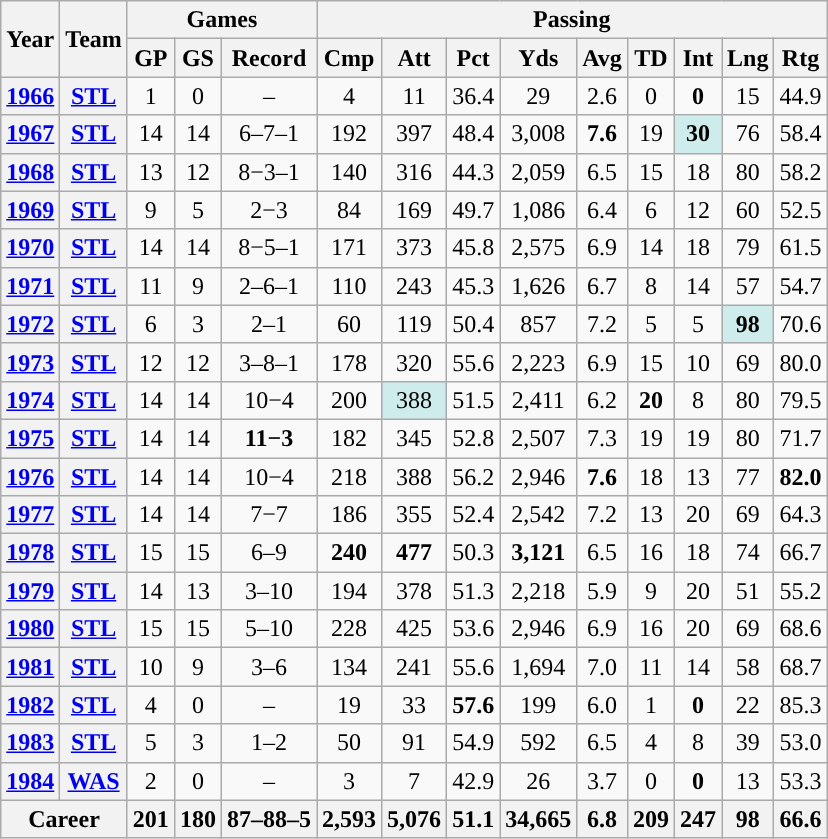<table class="wikitable" style="text-align:center">
<tr>
<th rowspan="2">Year</th>
<th rowspan="2">Team</th>
<th colspan="3">Games</th>
<th colspan="9">Passing</th>
</tr>
<tr>
<th>GP</th>
<th>GS</th>
<th>Record</th>
<th>Cmp</th>
<th>Att</th>
<th>Pct</th>
<th>Yds</th>
<th>Avg</th>
<th>TD</th>
<th>Int</th>
<th>Lng</th>
<th>Rtg</th>
</tr>
<tr>
<th><a href='#'>1966</a></th>
<th><a href='#'>STL</a></th>
<td>1</td>
<td>0</td>
<td>–</td>
<td>4</td>
<td>11</td>
<td>36.4</td>
<td>29</td>
<td>2.6</td>
<td>0</td>
<td><strong>0</strong></td>
<td>15</td>
<td>44.9</td>
</tr>
<tr>
<th><a href='#'>1967</a></th>
<th><a href='#'>STL</a></th>
<td>14</td>
<td>14</td>
<td>6–7–1</td>
<td>192</td>
<td>397</td>
<td>48.4</td>
<td>3,008</td>
<td><strong>7.6</strong></td>
<td>19</td>
<td style="background:#cfecec;"><strong>30</strong></td>
<td>76</td>
<td>58.4</td>
</tr>
<tr>
<th><a href='#'>1968</a></th>
<th><a href='#'>STL</a></th>
<td>13</td>
<td>12</td>
<td>8−3–1</td>
<td>140</td>
<td>316</td>
<td>44.3</td>
<td>2,059</td>
<td>6.5</td>
<td>15</td>
<td>18</td>
<td>80</td>
<td>58.2</td>
</tr>
<tr>
<th><a href='#'>1969</a></th>
<th><a href='#'>STL</a></th>
<td>9</td>
<td>5</td>
<td>2−3</td>
<td>84</td>
<td>169</td>
<td>49.7</td>
<td>1,086</td>
<td>6.4</td>
<td>6</td>
<td>12</td>
<td>60</td>
<td>52.5</td>
</tr>
<tr>
<th><a href='#'>1970</a></th>
<th><a href='#'>STL</a></th>
<td>14</td>
<td>14</td>
<td>8−5–1</td>
<td>171</td>
<td>373</td>
<td>45.8</td>
<td>2,575</td>
<td>6.9</td>
<td>14</td>
<td>18</td>
<td>79</td>
<td>61.5</td>
</tr>
<tr>
<th><a href='#'>1971</a></th>
<th><a href='#'>STL</a></th>
<td>11</td>
<td>9</td>
<td>2–6–1</td>
<td>110</td>
<td>243</td>
<td>45.3</td>
<td>1,626</td>
<td>6.7</td>
<td>8</td>
<td>14</td>
<td>57</td>
<td>54.7</td>
</tr>
<tr>
<th><a href='#'>1972</a></th>
<th><a href='#'>STL</a></th>
<td>6</td>
<td>3</td>
<td>2–1</td>
<td>60</td>
<td>119</td>
<td>50.4</td>
<td>857</td>
<td>7.2</td>
<td>5</td>
<td>5</td>
<td style="background:#cfecec;"><strong>98</strong></td>
<td>70.6</td>
</tr>
<tr>
<th><a href='#'>1973</a></th>
<th><a href='#'>STL</a></th>
<td>12</td>
<td>12</td>
<td>3–8–1</td>
<td>178</td>
<td>320</td>
<td>55.6</td>
<td>2,223</td>
<td>6.9</td>
<td>15</td>
<td>10</td>
<td>69</td>
<td>80.0</td>
</tr>
<tr>
<th><a href='#'>1974</a></th>
<th><a href='#'>STL</a></th>
<td>14</td>
<td>14</td>
<td>10−4</td>
<td>200</td>
<td style="background:#cfecec;">388</td>
<td>51.5</td>
<td>2,411</td>
<td>6.2</td>
<td><strong>20</strong></td>
<td>8</td>
<td>80</td>
<td>79.5</td>
</tr>
<tr>
<th><a href='#'>1975</a></th>
<th><a href='#'>STL</a></th>
<td>14</td>
<td>14</td>
<td><strong>11−3</strong></td>
<td>182</td>
<td>345</td>
<td>52.8</td>
<td>2,507</td>
<td>7.3</td>
<td>19</td>
<td>19</td>
<td>80</td>
<td>71.7</td>
</tr>
<tr>
<th><a href='#'>1976</a></th>
<th><a href='#'>STL</a></th>
<td>14</td>
<td>14</td>
<td>10−4</td>
<td>218</td>
<td>388</td>
<td>56.2</td>
<td>2,946</td>
<td><strong>7.6</strong></td>
<td>18</td>
<td>13</td>
<td>77</td>
<td><strong>82.0</strong></td>
</tr>
<tr>
<th><a href='#'>1977</a></th>
<th><a href='#'>STL</a></th>
<td>14</td>
<td>14</td>
<td>7−7</td>
<td>186</td>
<td>355</td>
<td>52.4</td>
<td>2,542</td>
<td>7.2</td>
<td>13</td>
<td>20</td>
<td>69</td>
<td>64.3</td>
</tr>
<tr>
<th><a href='#'>1978</a></th>
<th><a href='#'>STL</a></th>
<td>15</td>
<td>15</td>
<td>6–9</td>
<td><strong>240</strong></td>
<td><strong>477</strong></td>
<td>50.3</td>
<td><strong>3,121</strong></td>
<td>6.5</td>
<td>16</td>
<td>18</td>
<td>74</td>
<td>66.7</td>
</tr>
<tr>
<th><a href='#'>1979</a></th>
<th><a href='#'>STL</a></th>
<td>14</td>
<td>13</td>
<td>3–10</td>
<td>194</td>
<td>378</td>
<td>51.3</td>
<td>2,218</td>
<td>5.9</td>
<td>9</td>
<td>20</td>
<td>51</td>
<td>55.2</td>
</tr>
<tr>
<th><a href='#'>1980</a></th>
<th><a href='#'>STL</a></th>
<td>15</td>
<td>15</td>
<td>5–10</td>
<td>228</td>
<td>425</td>
<td>53.6</td>
<td>2,946</td>
<td>6.9</td>
<td>16</td>
<td>20</td>
<td>69</td>
<td>68.6</td>
</tr>
<tr>
<th><a href='#'>1981</a></th>
<th><a href='#'>STL</a></th>
<td>10</td>
<td>9</td>
<td>3–6</td>
<td>134</td>
<td>241</td>
<td>55.6</td>
<td>1,694</td>
<td>7.0</td>
<td>11</td>
<td>14</td>
<td>58</td>
<td>68.7</td>
</tr>
<tr>
<th><a href='#'>1982</a></th>
<th><a href='#'>STL</a></th>
<td>4</td>
<td>0</td>
<td>–</td>
<td>19</td>
<td>33</td>
<td><strong>57.6</strong></td>
<td>199</td>
<td>6.0</td>
<td>1</td>
<td><strong>0</strong></td>
<td>22</td>
<td>85.3</td>
</tr>
<tr>
<th><a href='#'>1983</a></th>
<th><a href='#'>STL</a></th>
<td>5</td>
<td>3</td>
<td>1–2</td>
<td>50</td>
<td>91</td>
<td>54.9</td>
<td>592</td>
<td>6.5</td>
<td>4</td>
<td>8</td>
<td>39</td>
<td>53.0</td>
</tr>
<tr>
<th><a href='#'>1984</a></th>
<th><a href='#'>WAS</a></th>
<td>2</td>
<td>0</td>
<td>–</td>
<td>3</td>
<td>7</td>
<td>42.9</td>
<td>26</td>
<td>3.7</td>
<td>0</td>
<td><strong>0</strong></td>
<td>13</td>
<td>53.3</td>
</tr>
<tr>
<th colspan="2">Career</th>
<th>201</th>
<th>180</th>
<th>87–88–5</th>
<th>2,593</th>
<th>5,076</th>
<th>51.1</th>
<th>34,665</th>
<th>6.8</th>
<th>209</th>
<th>247</th>
<th>98</th>
<th>66.6</th>
</tr>
</table>
